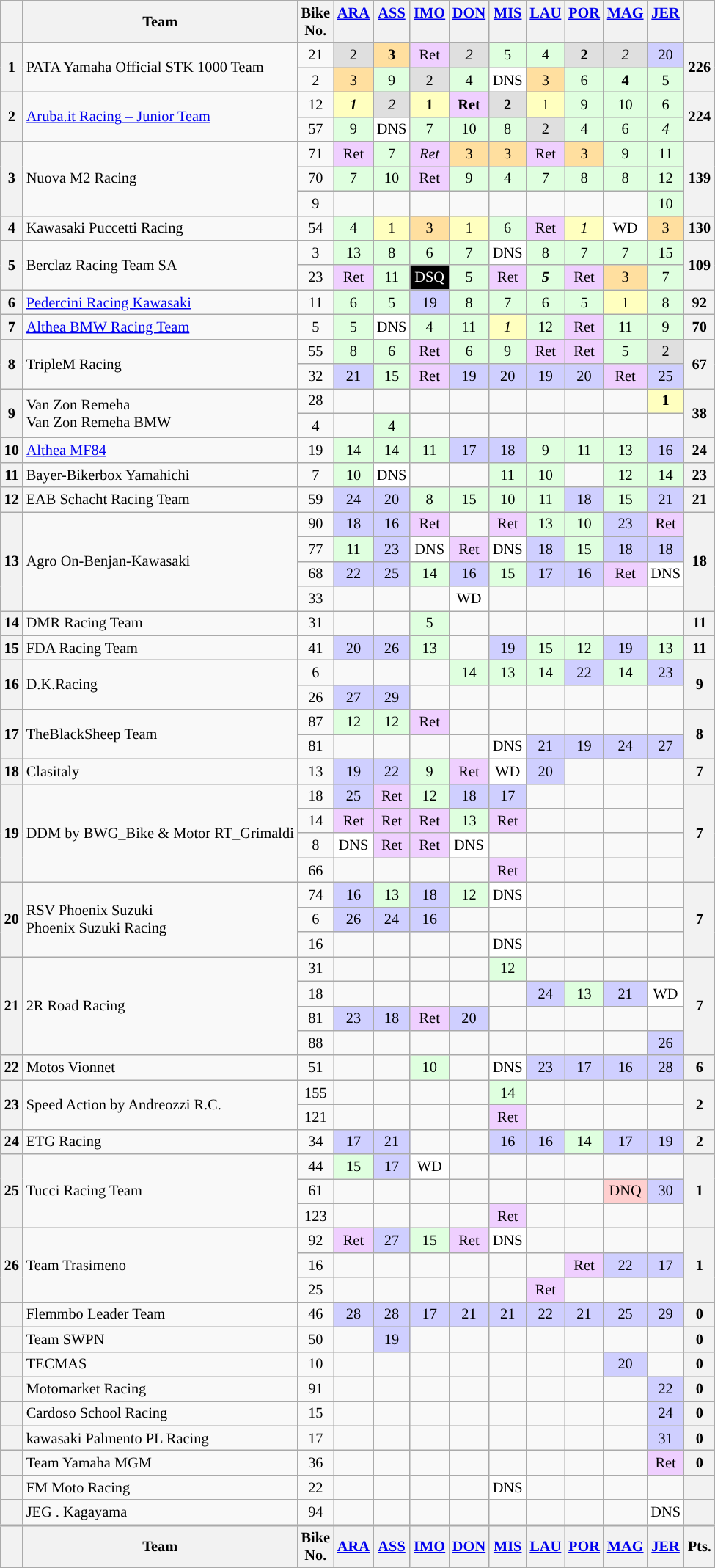<table class="wikitable" style="font-size: 85%; text-align: center">
<tr valign="top">
<th valign="middle"></th>
<th valign="middle">Team</th>
<th valign="middle">Bike<br>No.</th>
<th><a href='#'>ARA</a><br></th>
<th><a href='#'>ASS</a><br></th>
<th><a href='#'>IMO</a><br></th>
<th><a href='#'>DON</a><br></th>
<th><a href='#'>MIS</a><br></th>
<th><a href='#'>LAU</a><br></th>
<th><a href='#'>POR</a><br></th>
<th><a href='#'>MAG</a><br></th>
<th><a href='#'>JER</a><br></th>
<th valign="middle"></th>
</tr>
<tr>
<th rowspan="2">1</th>
<td rowspan="2" align="left"> PATA Yamaha Official STK 1000 Team</td>
<td>21</td>
<td style="background:#dfdfdf;">2</td>
<td style="background:#ffdf9f;"><strong>3</strong></td>
<td style="background:#efcfff;">Ret</td>
<td style="background:#dfdfdf;"><em>2</em></td>
<td style="background:#dfffdf;">5</td>
<td style="background:#dfffdf;">4</td>
<td style="background:#dfdfdf;"><strong>2</strong></td>
<td style="background:#dfdfdf;"><em>2</em></td>
<td style="background:#cfcfff;">20</td>
<th rowspan="2">226</th>
</tr>
<tr>
<td>2</td>
<td style="background:#ffdf9f;">3</td>
<td style="background:#dfffdf;">9</td>
<td style="background:#dfdfdf;">2</td>
<td style="background:#dfffdf;">4</td>
<td style="background:#ffffff;">DNS</td>
<td style="background:#ffdf9f;">3</td>
<td style="background:#dfffdf;">6</td>
<td style="background:#dfffdf;"><strong>4</strong></td>
<td style="background:#dfffdf;">5</td>
</tr>
<tr>
<th rowspan="2">2</th>
<td rowspan="2" align="left"> <a href='#'>Aruba.it Racing – Junior Team</a></td>
<td>12</td>
<td style="background:#ffffbf;"><strong><em>1</em></strong></td>
<td style="background:#dfdfdf;"><em>2</em></td>
<td style="background:#ffffbf;"><strong>1</strong></td>
<td style="background:#efcfff;"><strong>Ret</strong></td>
<td style="background:#dfdfdf;"><strong>2</strong></td>
<td style="background:#ffffbf;">1</td>
<td style="background:#dfffdf;">9</td>
<td style="background:#dfffdf;">10</td>
<td style="background:#dfffdf;">6</td>
<th rowspan="2">224</th>
</tr>
<tr>
<td>57</td>
<td style="background:#dfffdf;">9</td>
<td style="background:#ffffff;">DNS</td>
<td style="background:#dfffdf;">7</td>
<td style="background:#dfffdf;">10</td>
<td style="background:#dfffdf;">8</td>
<td style="background:#dfdfdf;">2</td>
<td style="background:#dfffdf;">4</td>
<td style="background:#dfffdf;">6</td>
<td style="background:#dfffdf;"><em>4</em></td>
</tr>
<tr>
<th rowspan="3">3</th>
<td rowspan="3" align="left"> Nuova M2 Racing</td>
<td>71</td>
<td style="background:#efcfff;">Ret</td>
<td style="background:#dfffdf;">7</td>
<td style="background:#efcfff;"><em>Ret</em></td>
<td style="background:#ffdf9f;">3</td>
<td style="background:#ffdf9f;">3</td>
<td style="background:#efcfff;">Ret</td>
<td style="background:#ffdf9f;">3</td>
<td style="background:#dfffdf;">9</td>
<td style="background:#dfffdf;">11</td>
<th rowspan="3">139</th>
</tr>
<tr>
<td>70</td>
<td style="background:#dfffdf;">7</td>
<td style="background:#dfffdf;">10</td>
<td style="background:#efcfff;">Ret</td>
<td style="background:#dfffdf;">9</td>
<td style="background:#dfffdf;">4</td>
<td style="background:#dfffdf;">7</td>
<td style="background:#dfffdf;">8</td>
<td style="background:#dfffdf;">8</td>
<td style="background:#dfffdf;">12</td>
</tr>
<tr>
<td>9</td>
<td></td>
<td></td>
<td></td>
<td></td>
<td></td>
<td></td>
<td></td>
<td></td>
<td style="background:#dfffdf;">10</td>
</tr>
<tr>
<th>4</th>
<td align="left"> Kawasaki Puccetti Racing</td>
<td>54</td>
<td style="background:#dfffdf;">4</td>
<td style="background:#ffffbf;">1</td>
<td style="background:#ffdf9f;">3</td>
<td style="background:#ffffbf;">1</td>
<td style="background:#dfffdf;">6</td>
<td style="background:#efcfff;">Ret</td>
<td style="background:#ffffbf;"><em>1</em></td>
<td style="background:#ffffff;">WD</td>
<td style="background:#ffdf9f;">3</td>
<th>130</th>
</tr>
<tr>
<th rowspan="2">5</th>
<td rowspan="2" align="left"> Berclaz Racing Team SA</td>
<td>3</td>
<td style="background:#dfffdf;">13</td>
<td style="background:#dfffdf;">8</td>
<td style="background:#dfffdf;">6</td>
<td style="background:#dfffdf;">7</td>
<td style="background:#ffffff;">DNS</td>
<td style="background:#dfffdf;">8</td>
<td style="background:#dfffdf;">7</td>
<td style="background:#dfffdf;">7</td>
<td style="background:#dfffdf;">15</td>
<th rowspan="2">109</th>
</tr>
<tr>
<td>23</td>
<td style="background:#efcfff;">Ret</td>
<td style="background:#dfffdf;">11</td>
<td style="background:black; color:white;">DSQ</td>
<td style="background:#dfffdf;">5</td>
<td style="background:#efcfff;">Ret</td>
<td style="background:#dfffdf;"><strong><em>5</em></strong></td>
<td style="background:#efcfff;">Ret</td>
<td style="background:#ffdf9f;">3</td>
<td style="background:#dfffdf;">7</td>
</tr>
<tr>
<th>6</th>
<td align="left"> <a href='#'>Pedercini Racing Kawasaki</a></td>
<td>11</td>
<td style="background:#dfffdf;">6</td>
<td style="background:#dfffdf;">5</td>
<td style="background:#cfcfff;">19</td>
<td style="background:#dfffdf;">8</td>
<td style="background:#dfffdf;">7</td>
<td style="background:#dfffdf;">6</td>
<td style="background:#dfffdf;">5</td>
<td style="background:#ffffbf;">1</td>
<td style="background:#dfffdf;">8</td>
<th>92</th>
</tr>
<tr>
<th>7</th>
<td align="left"> <a href='#'>Althea BMW Racing Team</a></td>
<td>5</td>
<td style="background:#dfffdf;">5</td>
<td style="background:#ffffff;">DNS</td>
<td style="background:#dfffdf;">4</td>
<td style="background:#dfffdf;">11</td>
<td style="background:#ffffbf;"><em>1</em></td>
<td style="background:#dfffdf;">12</td>
<td style="background:#efcfff;">Ret</td>
<td style="background:#dfffdf;">11</td>
<td style="background:#dfffdf;">9</td>
<th>70</th>
</tr>
<tr>
<th rowspan="2">8</th>
<td rowspan="2" align="left"> TripleM Racing</td>
<td>55</td>
<td style="background:#dfffdf;">8</td>
<td style="background:#dfffdf;">6</td>
<td style="background:#efcfff;">Ret</td>
<td style="background:#dfffdf;">6</td>
<td style="background:#dfffdf;">9</td>
<td style="background:#efcfff;">Ret</td>
<td style="background:#efcfff;">Ret</td>
<td style="background:#dfffdf;">5</td>
<td style="background:#dfdfdf;">2</td>
<th rowspan="2">67</th>
</tr>
<tr>
<td>32</td>
<td style="background:#cfcfff;">21</td>
<td style="background:#dfffdf;">15</td>
<td style="background:#efcfff;">Ret</td>
<td style="background:#cfcfff;">19</td>
<td style="background:#cfcfff;">20</td>
<td style="background:#cfcfff;">19</td>
<td style="background:#cfcfff;">20</td>
<td style="background:#efcfff;">Ret</td>
<td style="background:#cfcfff;">25</td>
</tr>
<tr>
<th rowspan="2">9</th>
<td rowspan="2" align="left"> Van Zon Remeha <br>  Van Zon Remeha BMW</td>
<td>28</td>
<td></td>
<td></td>
<td></td>
<td></td>
<td></td>
<td></td>
<td></td>
<td></td>
<td style="background:#ffffbf;"><strong>1</strong></td>
<th rowspan="2">38</th>
</tr>
<tr>
<td>4</td>
<td></td>
<td style="background:#dfffdf;">4</td>
<td></td>
<td></td>
<td></td>
<td></td>
<td></td>
<td></td>
<td></td>
</tr>
<tr>
<th>10</th>
<td align="left"> <a href='#'>Althea MF84</a></td>
<td>19</td>
<td style="background:#dfffdf;">14</td>
<td style="background:#dfffdf;">14</td>
<td style="background:#dfffdf;">11</td>
<td style="background:#cfcfff;">17</td>
<td style="background:#cfcfff;">18</td>
<td style="background:#dfffdf;">9</td>
<td style="background:#dfffdf;">11</td>
<td style="background:#dfffdf;">13</td>
<td style="background:#cfcfff;">16</td>
<th>24</th>
</tr>
<tr>
<th>11</th>
<td align="left"> Bayer-Bikerbox Yamahichi</td>
<td>7</td>
<td style="background:#dfffdf;">10</td>
<td style="background:#ffffff;">DNS</td>
<td></td>
<td></td>
<td style="background:#dfffdf;">11</td>
<td style="background:#dfffdf;">10</td>
<td></td>
<td style="background:#dfffdf;">12</td>
<td style="background:#dfffdf;">14</td>
<th>23</th>
</tr>
<tr>
<th>12</th>
<td align="left"> EAB Schacht Racing Team</td>
<td>59</td>
<td style="background:#cfcfff;">24</td>
<td style="background:#cfcfff;">20</td>
<td style="background:#dfffdf;">8</td>
<td style="background:#dfffdf;">15</td>
<td style="background:#dfffdf;">10</td>
<td style="background:#dfffdf;">11</td>
<td style="background:#cfcfff;">18</td>
<td style="background:#dfffdf;">15</td>
<td style="background:#cfcfff;">21</td>
<th>21</th>
</tr>
<tr>
<th rowspan="4">13</th>
<td rowspan="4" align="left"> Agro On-Benjan-Kawasaki</td>
<td>90</td>
<td style="background:#cfcfff;">18</td>
<td style="background:#cfcfff;">16</td>
<td style="background:#efcfff;">Ret</td>
<td></td>
<td style="background:#efcfff;">Ret</td>
<td style="background:#dfffdf;">13</td>
<td style="background:#dfffdf;">10</td>
<td style="background:#cfcfff;">23</td>
<td style="background:#efcfff;">Ret</td>
<th rowspan="4">18</th>
</tr>
<tr>
<td>77</td>
<td style="background:#dfffdf;">11</td>
<td style="background:#cfcfff;">23</td>
<td style="background:#ffffff;">DNS</td>
<td style="background:#efcfff;">Ret</td>
<td style="background:#ffffff;">DNS</td>
<td style="background:#cfcfff;">18</td>
<td style="background:#dfffdf;">15</td>
<td style="background:#cfcfff;">18</td>
<td style="background:#cfcfff;">18</td>
</tr>
<tr>
<td>68</td>
<td style="background:#cfcfff;">22</td>
<td style="background:#cfcfff;">25</td>
<td style="background:#dfffdf;">14</td>
<td style="background:#cfcfff;">16</td>
<td style="background:#dfffdf;">15</td>
<td style="background:#cfcfff;">17</td>
<td style="background:#cfcfff;">16</td>
<td style="background:#efcfff;">Ret</td>
<td style="background:#ffffff;">DNS</td>
</tr>
<tr>
<td>33</td>
<td></td>
<td></td>
<td></td>
<td style="background:#ffffff;">WD</td>
<td></td>
<td></td>
<td></td>
<td></td>
<td></td>
</tr>
<tr>
<th>14</th>
<td align="left"> DMR Racing Team</td>
<td>31</td>
<td></td>
<td></td>
<td style="background:#dfffdf;">5</td>
<td></td>
<td></td>
<td></td>
<td></td>
<td></td>
<td></td>
<th>11</th>
</tr>
<tr>
<th>15</th>
<td align="left"> FDA Racing Team</td>
<td>41</td>
<td style="background:#cfcfff;">20</td>
<td style="background:#cfcfff;">26</td>
<td style="background:#dfffdf;">13</td>
<td></td>
<td style="background:#cfcfff;">19</td>
<td style="background:#dfffdf;">15</td>
<td style="background:#dfffdf;">12</td>
<td style="background:#cfcfff;">19</td>
<td style="background:#dfffdf;">13</td>
<th>11</th>
</tr>
<tr>
<th rowspan="2">16</th>
<td rowspan="2" align="left"> D.K.Racing</td>
<td>6</td>
<td></td>
<td></td>
<td></td>
<td style="background:#dfffdf;">14</td>
<td style="background:#dfffdf;">13</td>
<td style="background:#dfffdf;">14</td>
<td style="background:#cfcfff;">22</td>
<td style="background:#dfffdf;">14</td>
<td style="background:#cfcfff;">23</td>
<th rowspan="2">9</th>
</tr>
<tr>
<td>26</td>
<td style="background:#cfcfff;">27</td>
<td style="background:#cfcfff;">29</td>
<td></td>
<td></td>
<td></td>
<td></td>
<td></td>
<td></td>
<td></td>
</tr>
<tr>
<th rowspan="2">17</th>
<td rowspan="2" align="left"> TheBlackSheep Team</td>
<td>87</td>
<td style="background:#dfffdf;">12</td>
<td style="background:#dfffdf;">12</td>
<td style="background:#efcfff;">Ret</td>
<td></td>
<td></td>
<td></td>
<td></td>
<td></td>
<td></td>
<th rowspan="2">8</th>
</tr>
<tr>
<td>81</td>
<td></td>
<td></td>
<td></td>
<td></td>
<td style="background:#ffffff;">DNS</td>
<td style="background:#cfcfff;">21</td>
<td style="background:#cfcfff;">19</td>
<td style="background:#cfcfff;">24</td>
<td style="background:#cfcfff;">27</td>
</tr>
<tr>
<th>18</th>
<td align="left"> Clasitaly</td>
<td>13</td>
<td style="background:#cfcfff;">19</td>
<td style="background:#cfcfff;">22</td>
<td style="background:#dfffdf;">9</td>
<td style="background:#efcfff;">Ret</td>
<td style="background:#ffffff;">WD</td>
<td style="background:#cfcfff;">20</td>
<td></td>
<td></td>
<td></td>
<th>7</th>
</tr>
<tr>
<th rowspan="4">19</th>
<td rowspan="4" align="left"> DDM by BWG_Bike & Motor RT_Grimaldi</td>
<td>18</td>
<td style="background:#cfcfff;">25</td>
<td style="background:#efcfff;">Ret</td>
<td style="background:#dfffdf;">12</td>
<td style="background:#cfcfff;">18</td>
<td style="background:#cfcfff;">17</td>
<td></td>
<td></td>
<td></td>
<td></td>
<th rowspan="4">7</th>
</tr>
<tr>
<td>14</td>
<td style="background:#efcfff;">Ret</td>
<td style="background:#efcfff;">Ret</td>
<td style="background:#efcfff;">Ret</td>
<td style="background:#dfffdf;">13</td>
<td style="background:#efcfff;">Ret</td>
<td></td>
<td></td>
<td></td>
<td></td>
</tr>
<tr>
<td>8</td>
<td style="background:#ffffff;">DNS</td>
<td style="background:#efcfff;">Ret</td>
<td style="background:#efcfff;">Ret</td>
<td style="background:#ffffff;">DNS</td>
<td></td>
<td></td>
<td></td>
<td></td>
<td></td>
</tr>
<tr>
<td>66</td>
<td></td>
<td></td>
<td></td>
<td></td>
<td style="background:#efcfff;">Ret</td>
<td></td>
<td></td>
<td></td>
<td></td>
</tr>
<tr>
<th rowspan="3">20</th>
<td rowspan="3" align="left"> RSV Phoenix Suzuki <br>  Phoenix Suzuki Racing</td>
<td>74</td>
<td style="background:#cfcfff;">16</td>
<td style="background:#dfffdf;">13</td>
<td style="background:#cfcfff;">18</td>
<td style="background:#dfffdf;">12</td>
<td style="background:#ffffff;">DNS</td>
<td></td>
<td></td>
<td></td>
<td></td>
<th rowspan="3">7</th>
</tr>
<tr>
<td>6</td>
<td style="background:#cfcfff;">26</td>
<td style="background:#cfcfff;">24</td>
<td style="background:#cfcfff;">16</td>
<td></td>
<td></td>
<td></td>
<td></td>
<td></td>
<td></td>
</tr>
<tr>
<td>16</td>
<td></td>
<td></td>
<td></td>
<td></td>
<td style="background:#ffffff;">DNS</td>
<td></td>
<td></td>
<td></td>
<td></td>
</tr>
<tr>
<th rowspan="4">21</th>
<td rowspan="4" align="left"> 2R Road Racing</td>
<td>31</td>
<td></td>
<td></td>
<td></td>
<td></td>
<td style="background:#dfffdf;">12</td>
<td></td>
<td></td>
<td></td>
<td></td>
<th rowspan="4">7</th>
</tr>
<tr>
<td>18</td>
<td></td>
<td></td>
<td></td>
<td></td>
<td></td>
<td style="background:#cfcfff;">24</td>
<td style="background:#dfffdf;">13</td>
<td style="background:#cfcfff;'">21</td>
<td style="background:#ffffff;">WD</td>
</tr>
<tr>
<td>81</td>
<td style="background:#cfcfff;">23</td>
<td style="background:#cfcfff;">18</td>
<td style="background:#efcfff;">Ret</td>
<td style="background:#cfcfff;">20</td>
<td></td>
<td></td>
<td></td>
<td></td>
<td></td>
</tr>
<tr>
<td>88</td>
<td></td>
<td></td>
<td></td>
<td></td>
<td></td>
<td></td>
<td></td>
<td></td>
<td style="background:#cfcfff;">26</td>
</tr>
<tr>
<th>22</th>
<td align="left"> Motos Vionnet</td>
<td>51</td>
<td></td>
<td></td>
<td style="background:#dfffdf;">10</td>
<td></td>
<td style="background:#ffffff;">DNS</td>
<td style="background:#cfcfff;">23</td>
<td style="background:#cfcfff;">17</td>
<td style="background:#cfcfff;">16</td>
<td style="background:#cfcfff;">28</td>
<th>6</th>
</tr>
<tr>
<th rowspan="2">23</th>
<td rowspan="2" align="left"> Speed Action by Andreozzi R.C.</td>
<td>155</td>
<td></td>
<td></td>
<td></td>
<td></td>
<td style="background:#dfffdf;">14</td>
<td></td>
<td></td>
<td></td>
<td></td>
<th rowspan="2">2</th>
</tr>
<tr>
<td>121</td>
<td></td>
<td></td>
<td></td>
<td></td>
<td style="background:#efcfff;">Ret</td>
<td></td>
<td></td>
<td></td>
<td></td>
</tr>
<tr>
<th>24</th>
<td align="left"> ETG Racing</td>
<td>34</td>
<td style="background:#cfcfff;">17</td>
<td style="background:#cfcfff;">21</td>
<td></td>
<td></td>
<td style="background:#cfcfff;">16</td>
<td style="background:#cfcfff;">16</td>
<td style="background:#dfffdf;">14</td>
<td style="background:#cfcfff;">17</td>
<td style="background:#cfcfff;">19</td>
<th>2</th>
</tr>
<tr>
<th rowspan="3">25</th>
<td rowspan="3" align="left"> Tucci Racing Team</td>
<td>44</td>
<td style="background:#dfffdf;">15</td>
<td style="background:#cfcfff;">17</td>
<td style="background:#ffffff;">WD</td>
<td></td>
<td></td>
<td></td>
<td></td>
<td></td>
<td></td>
<th rowspan="3">1</th>
</tr>
<tr>
<td>61</td>
<td></td>
<td></td>
<td></td>
<td></td>
<td></td>
<td></td>
<td></td>
<td style="background:#ffcfcf;">DNQ</td>
<td style="background:#cfcfff;">30</td>
</tr>
<tr>
<td>123</td>
<td></td>
<td></td>
<td></td>
<td></td>
<td style="background:#efcfff;">Ret</td>
<td></td>
<td></td>
<td></td>
<td></td>
</tr>
<tr>
<th rowspan="3">26</th>
<td rowspan="3" align="left"> Team Trasimeno</td>
<td>92</td>
<td style="background:#efcfff;">Ret</td>
<td style="background:#cfcfff;">27</td>
<td style="background:#dfffdf;">15</td>
<td style="background:#efcfff;">Ret</td>
<td style="background:#ffffff;">DNS</td>
<td></td>
<td></td>
<td></td>
<td></td>
<th rowspan="3">1</th>
</tr>
<tr>
<td>16</td>
<td></td>
<td></td>
<td></td>
<td></td>
<td></td>
<td></td>
<td style="background:#efcfff;">Ret</td>
<td style="background:#cfcfff;">22</td>
<td style="background:#cfcfff;">17</td>
</tr>
<tr>
<td>25</td>
<td></td>
<td></td>
<td></td>
<td></td>
<td></td>
<td style="background:#efcfff;">Ret</td>
<td></td>
<td></td>
<td></td>
</tr>
<tr>
<th></th>
<td align="left"> Flemmbo Leader Team</td>
<td>46</td>
<td style="background:#cfcfff;">28</td>
<td style="background:#cfcfff;">28</td>
<td style="background:#cfcfff;">17</td>
<td style="background:#cfcfff;">21</td>
<td style="background:#cfcfff;">21</td>
<td style="background:#cfcfff;">22</td>
<td style="background:#cfcfff;">21</td>
<td style="background:#cfcfff;">25</td>
<td style="background:#cfcfff;">29</td>
<th>0</th>
</tr>
<tr>
<th></th>
<td align="left"> Team SWPN</td>
<td>50</td>
<td></td>
<td style="background:#cfcfff;">19</td>
<td></td>
<td></td>
<td></td>
<td></td>
<td></td>
<td></td>
<td></td>
<th>0</th>
</tr>
<tr>
<th></th>
<td align="left"> TECMAS</td>
<td>10</td>
<td></td>
<td></td>
<td></td>
<td></td>
<td></td>
<td></td>
<td></td>
<td style="background:#cfcfff;">20</td>
<td></td>
<th>0</th>
</tr>
<tr>
<th></th>
<td align="left"> Motomarket Racing</td>
<td>91</td>
<td></td>
<td></td>
<td></td>
<td></td>
<td></td>
<td></td>
<td></td>
<td></td>
<td style="background:#cfcfff;">22</td>
<th>0</th>
</tr>
<tr>
<th></th>
<td align="left"> Cardoso School Racing</td>
<td>15</td>
<td></td>
<td></td>
<td></td>
<td></td>
<td></td>
<td></td>
<td></td>
<td></td>
<td style="background:#cfcfff;">24</td>
<th>0</th>
</tr>
<tr>
<th></th>
<td align="left"> kawasaki Palmento PL Racing</td>
<td>17</td>
<td></td>
<td></td>
<td></td>
<td></td>
<td></td>
<td></td>
<td></td>
<td></td>
<td style="background:#cfcfff;">31</td>
<th>0</th>
</tr>
<tr>
<th></th>
<td align="left"> Team Yamaha MGM</td>
<td>36</td>
<td></td>
<td></td>
<td></td>
<td></td>
<td></td>
<td></td>
<td></td>
<td></td>
<td style="background:#efcfff;">Ret</td>
<th>0</th>
</tr>
<tr>
<th></th>
<td align="left"> FM Moto Racing</td>
<td>22</td>
<td></td>
<td></td>
<td></td>
<td></td>
<td style="background:#ffffff;">DNS</td>
<td></td>
<td></td>
<td></td>
<td></td>
<th></th>
</tr>
<tr>
<th></th>
<td align="left"> JEG . Kagayama</td>
<td>94</td>
<td></td>
<td></td>
<td></td>
<td></td>
<td></td>
<td></td>
<td></td>
<td></td>
<td style="background:#ffffff;">DNS</td>
<th></th>
</tr>
<tr style="border-top:2px solid #aaaaaa">
<th></th>
<th>Team</th>
<th>Bike<br>No.</th>
<th><a href='#'>ARA</a><br></th>
<th><a href='#'>ASS</a><br></th>
<th><a href='#'>IMO</a><br></th>
<th><a href='#'>DON</a><br></th>
<th><a href='#'>MIS</a><br></th>
<th><a href='#'>LAU</a><br></th>
<th><a href='#'>POR</a><br></th>
<th><a href='#'>MAG</a><br></th>
<th><a href='#'>JER</a><br></th>
<th rowspan=2>Pts.</th>
</tr>
</table>
